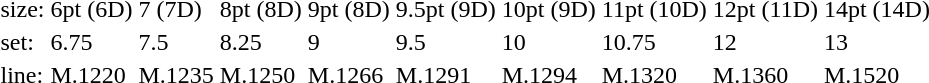<table style="margin-left:40px;">
<tr>
<td>size:</td>
<td>6pt (6D)</td>
<td>7 (7D)</td>
<td>8pt (8D)</td>
<td>9pt (8D)</td>
<td>9.5pt (9D)</td>
<td>10pt (9D)</td>
<td>11pt (10D)</td>
<td>12pt (11D)</td>
<td>14pt (14D)</td>
</tr>
<tr>
<td>set:</td>
<td>6.75</td>
<td>7.5</td>
<td>8.25</td>
<td>9</td>
<td>9.5</td>
<td>10</td>
<td>10.75</td>
<td>12</td>
<td>13</td>
</tr>
<tr>
<td>line:</td>
<td>M.1220</td>
<td>M.1235</td>
<td>M.1250</td>
<td>M.1266</td>
<td>M.1291</td>
<td>M.1294</td>
<td>M.1320</td>
<td>M.1360</td>
<td>M.1520</td>
</tr>
</table>
